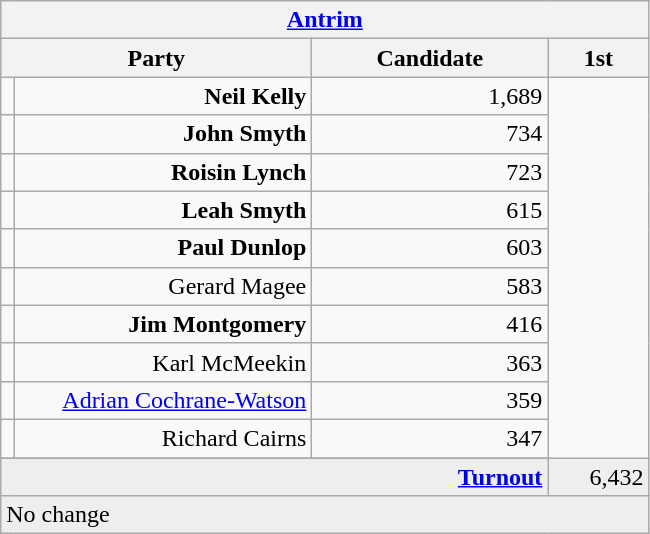<table class="wikitable">
<tr>
<th colspan="4" align="center"><a href='#'>Antrim</a></th>
</tr>
<tr>
<th colspan="2" align="center" width=200>Party</th>
<th width=150>Candidate</th>
<th width=60>1st </th>
</tr>
<tr>
<td></td>
<td align="right"><strong>Neil Kelly</strong></td>
<td align="right">1,689</td>
</tr>
<tr>
<td></td>
<td align="right"><strong>John Smyth</strong></td>
<td align="right">734</td>
</tr>
<tr>
<td></td>
<td align="right"><strong>Roisin Lynch</strong></td>
<td align="right">723</td>
</tr>
<tr>
<td></td>
<td align="right"><strong>Leah Smyth</strong></td>
<td align="right">615</td>
</tr>
<tr>
<td></td>
<td align="right"><strong>Paul Dunlop</strong></td>
<td align="right">603</td>
</tr>
<tr>
<td></td>
<td align="right">Gerard Magee</td>
<td align="right">583</td>
</tr>
<tr>
<td></td>
<td align="right"><strong>Jim Montgomery</strong></td>
<td align="right">416</td>
</tr>
<tr>
<td></td>
<td align="right">Karl McMeekin</td>
<td align="right">363</td>
</tr>
<tr>
<td></td>
<td align="right"><a href='#'>Adrian Cochrane-Watson</a></td>
<td align="right">359</td>
</tr>
<tr>
<td></td>
<td align="right">Richard Cairns</td>
<td align="right">347</td>
</tr>
<tr>
</tr>
<tr bgcolor="EEEEEE">
<td colspan=3 align="right"><strong><a href='#'>Turnout</a></strong></td>
<td align="right">6,432</td>
</tr>
<tr bgcolor="EEEEEE">
<td colspan=4 bgcolor="EEEEEE">No change</td>
</tr>
</table>
